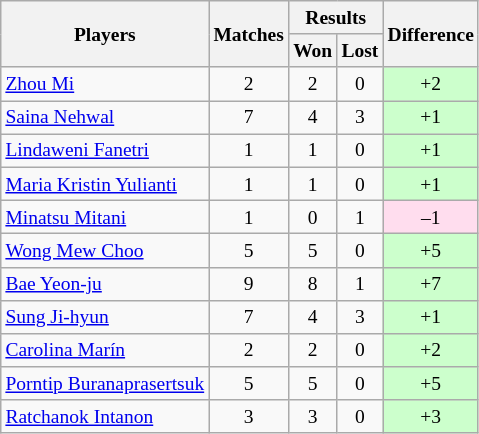<table class=wikitable style="text-align:center; font-size:small">
<tr>
<th rowspan="2">Players</th>
<th rowspan="2">Matches</th>
<th colspan="2">Results</th>
<th rowspan="2">Difference</th>
</tr>
<tr>
<th>Won</th>
<th>Lost</th>
</tr>
<tr>
<td align="left"> <a href='#'>Zhou Mi</a></td>
<td>2</td>
<td>2</td>
<td>0</td>
<td bgcolor="#ccffcc">+2</td>
</tr>
<tr>
<td align="left"> <a href='#'>Saina Nehwal</a></td>
<td>7</td>
<td>4</td>
<td>3</td>
<td bgcolor="#ccffcc">+1</td>
</tr>
<tr>
<td align="left"> <a href='#'>Lindaweni Fanetri</a></td>
<td>1</td>
<td>1</td>
<td>0</td>
<td bgcolor="#ccffcc">+1</td>
</tr>
<tr>
<td align="left"> <a href='#'>Maria Kristin Yulianti</a></td>
<td>1</td>
<td>1</td>
<td>0</td>
<td bgcolor="#ccffcc">+1</td>
</tr>
<tr>
<td align="left"> <a href='#'>Minatsu Mitani</a></td>
<td>1</td>
<td>0</td>
<td>1</td>
<td bgcolor="#ffddee">–1</td>
</tr>
<tr>
<td align="left"> <a href='#'>Wong Mew Choo</a></td>
<td>5</td>
<td>5</td>
<td>0</td>
<td bgcolor="#ccffcc">+5</td>
</tr>
<tr>
<td align="left"> <a href='#'>Bae Yeon-ju</a></td>
<td>9</td>
<td>8</td>
<td>1</td>
<td bgcolor="#ccffcc">+7</td>
</tr>
<tr>
<td align="left"> <a href='#'>Sung Ji-hyun</a></td>
<td>7</td>
<td>4</td>
<td>3</td>
<td bgcolor="#ccffcc">+1</td>
</tr>
<tr>
<td align="left"> <a href='#'>Carolina Marín</a></td>
<td>2</td>
<td>2</td>
<td>0</td>
<td bgcolor="#ccffcc">+2</td>
</tr>
<tr>
<td align="left"> <a href='#'>Porntip Buranaprasertsuk</a></td>
<td>5</td>
<td>5</td>
<td>0</td>
<td bgcolor="#ccffcc">+5</td>
</tr>
<tr>
<td align="left"> <a href='#'>Ratchanok Intanon</a></td>
<td>3</td>
<td>3</td>
<td>0</td>
<td bgcolor="#ccffcc">+3</td>
</tr>
</table>
